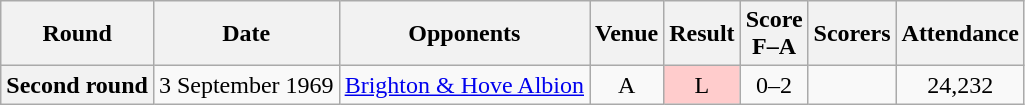<table class="wikitable plainrowheaders" style="text-align:center">
<tr>
<th scope="col">Round</th>
<th scope="col">Date</th>
<th scope="col">Opponents</th>
<th scope="col">Venue</th>
<th scope="col">Result</th>
<th scope="col">Score<br>F–A</th>
<th scope="col">Scorers</th>
<th scope="col">Attendance</th>
</tr>
<tr>
<th scope="row">Second round</th>
<td align="left">3 September 1969</td>
<td align="left"><a href='#'>Brighton & Hove Albion</a></td>
<td>A</td>
<td style=background:#fcc>L</td>
<td>0–2</td>
<td></td>
<td>24,232</td>
</tr>
</table>
